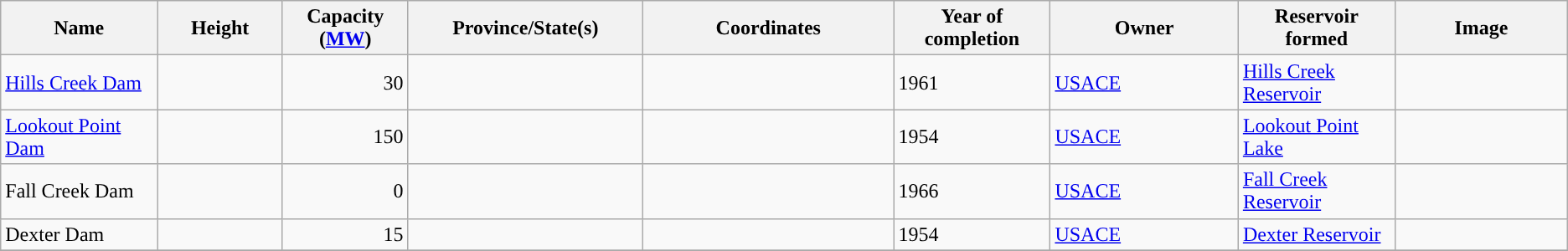<table class="wikitable sortable" border="1">
<tr>
<th width="10%">Name</th>
<th width="8%">Height</th>
<th width="8%">Capacity (<a href='#'>MW</a>)</th>
<th width="15%">Province/State(s)</th>
<th width="16%">Coordinates</th>
<th width="10%">Year of completion</th>
<th width="12%">Owner</th>
<th width="10%">Reservoir formed</th>
<th>Image</th>
</tr>
<tr>
<td><a href='#'>Hills Creek Dam</a></td>
<td></td>
<td align="right">30</td>
<td></td>
<td></td>
<td>1961</td>
<td><a href='#'>USACE</a></td>
<td><a href='#'>Hills Creek Reservoir</a></td>
<td></td>
</tr>
<tr>
<td><a href='#'>Lookout Point Dam</a></td>
<td></td>
<td align=right>150</td>
<td></td>
<td></td>
<td>1954</td>
<td><a href='#'>USACE</a></td>
<td><a href='#'>Lookout Point Lake</a></td>
<td></td>
</tr>
<tr>
<td>Fall Creek Dam</td>
<td></td>
<td align="right">0</td>
<td></td>
<td></td>
<td>1966</td>
<td><a href='#'>USACE</a></td>
<td><a href='#'>Fall Creek Reservoir</a></td>
<td></td>
</tr>
<tr>
<td>Dexter Dam</td>
<td></td>
<td align="right">15</td>
<td></td>
<td></td>
<td>1954</td>
<td><a href='#'>USACE</a></td>
<td><a href='#'>Dexter Reservoir</a></td>
<td></td>
</tr>
<tr>
</tr>
</table>
